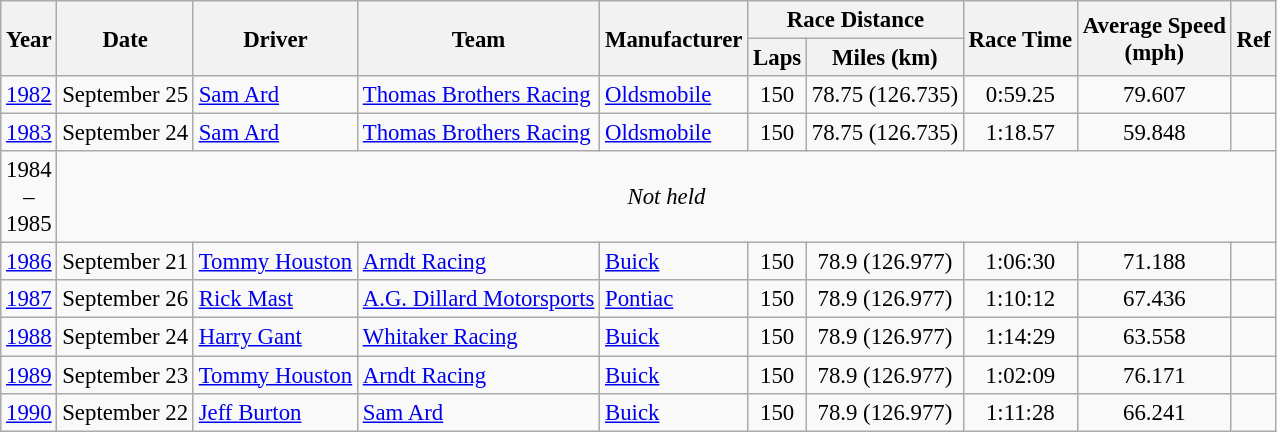<table class="wikitable" style="font-size: 95%;">
<tr>
<th rowspan="2">Year</th>
<th rowspan="2">Date</th>
<th rowspan="2">Driver</th>
<th rowspan="2">Team</th>
<th rowspan="2">Manufacturer</th>
<th colspan="2">Race Distance</th>
<th rowspan="2">Race Time</th>
<th rowspan="2">Average Speed<br>(mph)</th>
<th rowspan="2">Ref</th>
</tr>
<tr>
<th>Laps</th>
<th>Miles (km)</th>
</tr>
<tr>
<td><a href='#'>1982</a></td>
<td>September 25</td>
<td><a href='#'>Sam Ard</a></td>
<td><a href='#'>Thomas Brothers Racing</a></td>
<td><a href='#'>Oldsmobile</a></td>
<td align="center">150</td>
<td align="center">78.75 (126.735)</td>
<td align="center">0:59.25</td>
<td align="center">79.607</td>
<td align="center"></td>
</tr>
<tr>
<td><a href='#'>1983</a></td>
<td>September 24</td>
<td><a href='#'>Sam Ard</a></td>
<td><a href='#'>Thomas Brothers Racing</a></td>
<td><a href='#'>Oldsmobile</a></td>
<td align="center">150</td>
<td align="center">78.75 (126.735)</td>
<td align="center">1:18.57</td>
<td align="center">59.848</td>
<td align="center"></td>
</tr>
<tr>
<td align=center>1984<br>–<br>1985</td>
<td colspan=9 align=center><em>Not held</em></td>
</tr>
<tr>
<td><a href='#'>1986</a></td>
<td>September 21</td>
<td><a href='#'>Tommy Houston</a></td>
<td><a href='#'>Arndt Racing</a></td>
<td><a href='#'>Buick</a></td>
<td align="center">150</td>
<td align="center">78.9 (126.977)</td>
<td align="center">1:06:30</td>
<td align="center">71.188</td>
<td align="center"></td>
</tr>
<tr>
<td><a href='#'>1987</a></td>
<td>September 26</td>
<td><a href='#'>Rick Mast</a></td>
<td><a href='#'>A.G. Dillard Motorsports</a></td>
<td><a href='#'>Pontiac</a></td>
<td align="center">150</td>
<td align="center">78.9 (126.977)</td>
<td align="center">1:10:12</td>
<td align="center">67.436</td>
<td align="center"></td>
</tr>
<tr>
<td><a href='#'>1988</a></td>
<td>September 24</td>
<td><a href='#'>Harry Gant</a></td>
<td><a href='#'>Whitaker Racing</a></td>
<td><a href='#'>Buick</a></td>
<td align="center">150</td>
<td align="center">78.9 (126.977)</td>
<td align="center">1:14:29</td>
<td align="center">63.558</td>
<td align="center"></td>
</tr>
<tr>
<td><a href='#'>1989</a></td>
<td>September 23</td>
<td><a href='#'>Tommy Houston</a></td>
<td><a href='#'>Arndt Racing</a></td>
<td><a href='#'>Buick</a></td>
<td align="center">150</td>
<td align="center">78.9 (126.977)</td>
<td align="center">1:02:09</td>
<td align="center">76.171</td>
<td align="center"></td>
</tr>
<tr>
<td><a href='#'>1990</a></td>
<td>September 22</td>
<td><a href='#'>Jeff Burton</a></td>
<td><a href='#'>Sam Ard</a></td>
<td><a href='#'>Buick</a></td>
<td align="center">150</td>
<td align="center">78.9 (126.977)</td>
<td align="center">1:11:28</td>
<td align="center">66.241</td>
<td align="center"></td>
</tr>
</table>
